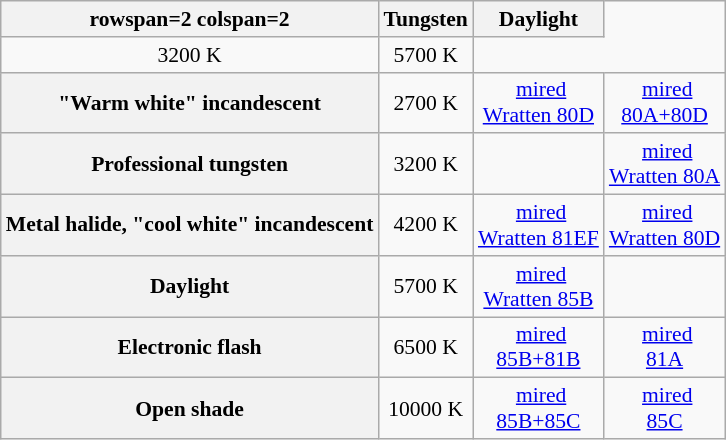<table class="wikitable" style="font-size:90%;text-align:center;">
<tr>
<th>rowspan=2 colspan=2 </th>
<th>Tungsten</th>
<th>Daylight</th>
</tr>
<tr>
<td>3200 K</td>
<td>5700 K</td>
</tr>
<tr>
<th>"Warm white" incandescent</th>
<td>2700 K</td>
<td> <a href='#'>mired</a><br><a href='#'>Wratten 80D</a></td>
<td> <a href='#'>mired</a><br><a href='#'>80A+80D</a></td>
</tr>
<tr>
<th>Professional tungsten</th>
<td>3200 K</td>
<td></td>
<td> <a href='#'>mired</a><br><a href='#'>Wratten 80A</a></td>
</tr>
<tr>
<th>Metal halide, "cool white" incandescent</th>
<td>4200 K</td>
<td> <a href='#'>mired</a><br><a href='#'>Wratten 81EF</a></td>
<td> <a href='#'>mired</a><br><a href='#'>Wratten 80D</a></td>
</tr>
<tr>
<th>Daylight</th>
<td>5700 K</td>
<td> <a href='#'>mired</a><br><a href='#'>Wratten 85B</a></td>
<td></td>
</tr>
<tr>
<th>Electronic flash</th>
<td>6500 K</td>
<td> <a href='#'>mired</a><br><a href='#'>85B+81B</a></td>
<td> <a href='#'>mired</a><br><a href='#'>81A</a></td>
</tr>
<tr>
<th>Open shade</th>
<td>10000 K</td>
<td> <a href='#'>mired</a><br><a href='#'>85B+85C</a></td>
<td> <a href='#'>mired</a><br><a href='#'>85C</a></td>
</tr>
</table>
